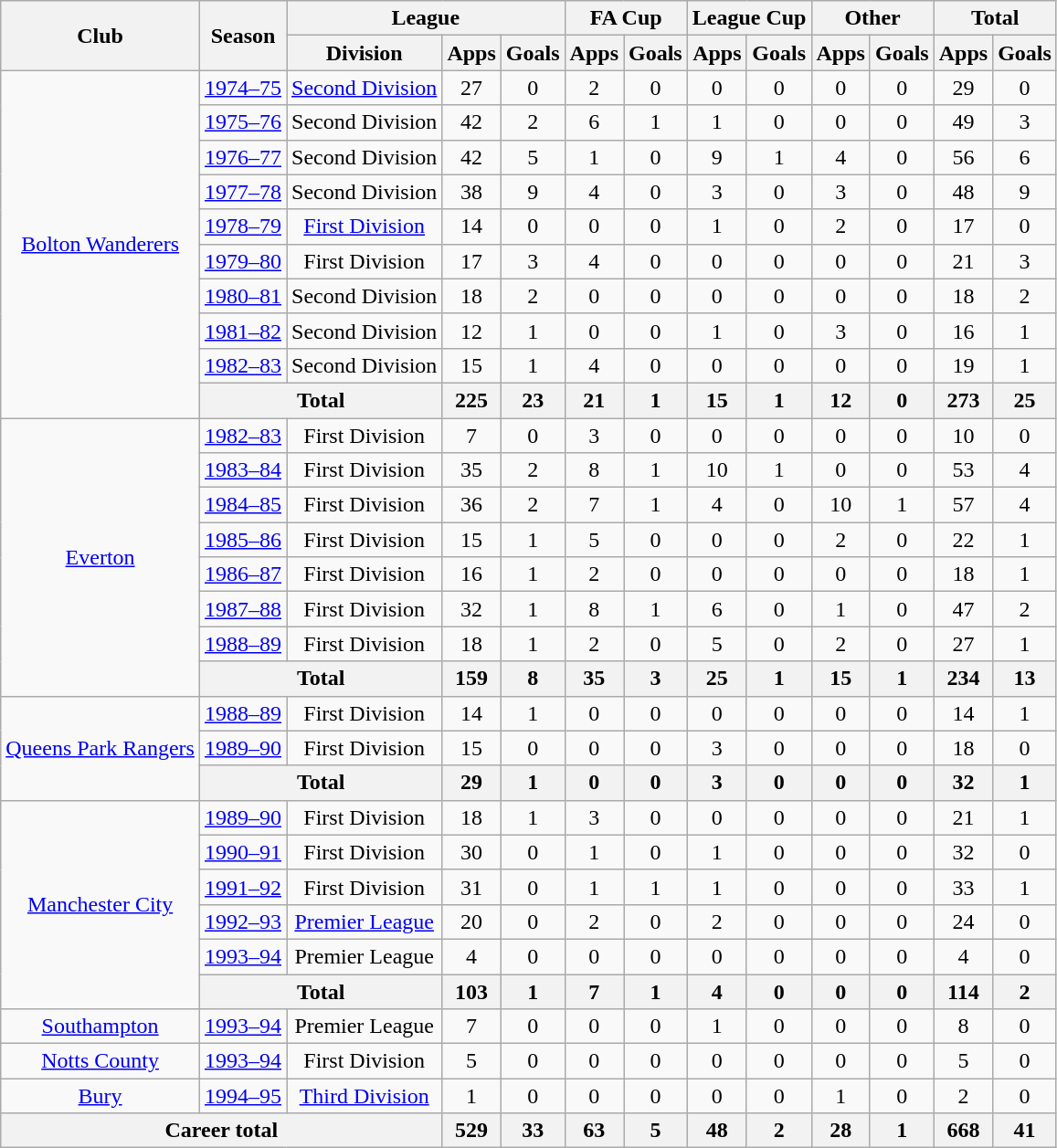<table class="wikitable" style="text-align:center">
<tr>
<th rowspan="2">Club</th>
<th rowspan="2">Season</th>
<th colspan="3">League</th>
<th colspan="2">FA Cup</th>
<th colspan="2">League Cup</th>
<th colspan="2">Other</th>
<th colspan="2">Total</th>
</tr>
<tr>
<th>Division</th>
<th>Apps</th>
<th>Goals</th>
<th>Apps</th>
<th>Goals</th>
<th>Apps</th>
<th>Goals</th>
<th>Apps</th>
<th>Goals</th>
<th>Apps</th>
<th>Goals</th>
</tr>
<tr>
<td rowspan="10"><a href='#'>Bolton Wanderers</a></td>
<td><a href='#'>1974–75</a></td>
<td><a href='#'>Second Division</a></td>
<td>27</td>
<td>0</td>
<td>2</td>
<td>0</td>
<td>0</td>
<td>0</td>
<td>0</td>
<td>0</td>
<td>29</td>
<td>0</td>
</tr>
<tr>
<td><a href='#'>1975–76</a></td>
<td>Second Division</td>
<td>42</td>
<td>2</td>
<td>6</td>
<td>1</td>
<td>1</td>
<td>0</td>
<td>0</td>
<td>0</td>
<td>49</td>
<td>3</td>
</tr>
<tr>
<td><a href='#'>1976–77</a></td>
<td>Second Division</td>
<td>42</td>
<td>5</td>
<td>1</td>
<td>0</td>
<td>9</td>
<td>1</td>
<td>4</td>
<td>0</td>
<td>56</td>
<td>6</td>
</tr>
<tr>
<td><a href='#'>1977–78</a></td>
<td>Second Division</td>
<td>38</td>
<td>9</td>
<td>4</td>
<td>0</td>
<td>3</td>
<td>0</td>
<td>3</td>
<td>0</td>
<td>48</td>
<td>9</td>
</tr>
<tr>
<td><a href='#'>1978–79</a></td>
<td><a href='#'>First Division</a></td>
<td>14</td>
<td>0</td>
<td>0</td>
<td>0</td>
<td>1</td>
<td>0</td>
<td>2</td>
<td>0</td>
<td>17</td>
<td>0</td>
</tr>
<tr>
<td><a href='#'>1979–80</a></td>
<td>First Division</td>
<td>17</td>
<td>3</td>
<td>4</td>
<td>0</td>
<td>0</td>
<td>0</td>
<td>0</td>
<td>0</td>
<td>21</td>
<td>3</td>
</tr>
<tr>
<td><a href='#'>1980–81</a></td>
<td>Second Division</td>
<td>18</td>
<td>2</td>
<td>0</td>
<td>0</td>
<td>0</td>
<td>0</td>
<td>0</td>
<td>0</td>
<td>18</td>
<td>2</td>
</tr>
<tr>
<td><a href='#'>1981–82</a></td>
<td>Second Division</td>
<td>12</td>
<td>1</td>
<td>0</td>
<td>0</td>
<td>1</td>
<td>0</td>
<td>3</td>
<td>0</td>
<td>16</td>
<td>1</td>
</tr>
<tr>
<td><a href='#'>1982–83</a></td>
<td>Second Division</td>
<td>15</td>
<td>1</td>
<td>4</td>
<td>0</td>
<td>0</td>
<td>0</td>
<td>0</td>
<td>0</td>
<td>19</td>
<td>1</td>
</tr>
<tr>
<th colspan="2">Total</th>
<th>225</th>
<th>23</th>
<th>21</th>
<th>1</th>
<th>15</th>
<th>1</th>
<th>12</th>
<th>0</th>
<th>273</th>
<th>25</th>
</tr>
<tr>
<td rowspan="8"><a href='#'>Everton</a></td>
<td><a href='#'>1982–83</a></td>
<td>First Division</td>
<td>7</td>
<td>0</td>
<td>3</td>
<td>0</td>
<td>0</td>
<td>0</td>
<td>0</td>
<td>0</td>
<td>10</td>
<td>0</td>
</tr>
<tr>
<td><a href='#'>1983–84</a></td>
<td>First Division</td>
<td>35</td>
<td>2</td>
<td>8</td>
<td>1</td>
<td>10</td>
<td>1</td>
<td>0</td>
<td>0</td>
<td>53</td>
<td>4</td>
</tr>
<tr>
<td><a href='#'>1984–85</a></td>
<td>First Division</td>
<td>36</td>
<td>2</td>
<td>7</td>
<td>1</td>
<td>4</td>
<td>0</td>
<td>10</td>
<td>1</td>
<td>57</td>
<td>4</td>
</tr>
<tr>
<td><a href='#'>1985–86</a></td>
<td>First Division</td>
<td>15</td>
<td>1</td>
<td>5</td>
<td>0</td>
<td>0</td>
<td>0</td>
<td>2</td>
<td>0</td>
<td>22</td>
<td>1</td>
</tr>
<tr>
<td><a href='#'>1986–87</a></td>
<td>First Division</td>
<td>16</td>
<td>1</td>
<td>2</td>
<td>0</td>
<td>0</td>
<td>0</td>
<td>0</td>
<td>0</td>
<td>18</td>
<td>1</td>
</tr>
<tr>
<td><a href='#'>1987–88</a></td>
<td>First Division</td>
<td>32</td>
<td>1</td>
<td>8</td>
<td>1</td>
<td>6</td>
<td>0</td>
<td>1</td>
<td>0</td>
<td>47</td>
<td>2</td>
</tr>
<tr>
<td><a href='#'>1988–89</a></td>
<td>First Division</td>
<td>18</td>
<td>1</td>
<td>2</td>
<td>0</td>
<td>5</td>
<td>0</td>
<td>2</td>
<td>0</td>
<td>27</td>
<td>1</td>
</tr>
<tr>
<th colspan="2">Total</th>
<th>159</th>
<th>8</th>
<th>35</th>
<th>3</th>
<th>25</th>
<th>1</th>
<th>15</th>
<th>1</th>
<th>234</th>
<th>13</th>
</tr>
<tr>
<td rowspan="3"><a href='#'>Queens Park Rangers</a></td>
<td><a href='#'>1988–89</a></td>
<td>First Division</td>
<td>14</td>
<td>1</td>
<td>0</td>
<td>0</td>
<td>0</td>
<td>0</td>
<td>0</td>
<td>0</td>
<td>14</td>
<td>1</td>
</tr>
<tr>
<td><a href='#'>1989–90</a></td>
<td>First Division</td>
<td>15</td>
<td>0</td>
<td>0</td>
<td>0</td>
<td>3</td>
<td>0</td>
<td>0</td>
<td>0</td>
<td>18</td>
<td>0</td>
</tr>
<tr>
<th colspan="2">Total</th>
<th>29</th>
<th>1</th>
<th>0</th>
<th>0</th>
<th>3</th>
<th>0</th>
<th>0</th>
<th>0</th>
<th>32</th>
<th>1</th>
</tr>
<tr>
<td rowspan="6"><a href='#'>Manchester City</a></td>
<td><a href='#'>1989–90</a></td>
<td>First Division</td>
<td>18</td>
<td>1</td>
<td>3</td>
<td>0</td>
<td>0</td>
<td>0</td>
<td>0</td>
<td>0</td>
<td>21</td>
<td>1</td>
</tr>
<tr>
<td><a href='#'>1990–91</a></td>
<td>First Division</td>
<td>30</td>
<td>0</td>
<td>1</td>
<td>0</td>
<td>1</td>
<td>0</td>
<td>0</td>
<td>0</td>
<td>32</td>
<td>0</td>
</tr>
<tr>
<td><a href='#'>1991–92</a></td>
<td>First Division</td>
<td>31</td>
<td>0</td>
<td>1</td>
<td>1</td>
<td>1</td>
<td>0</td>
<td>0</td>
<td>0</td>
<td>33</td>
<td>1</td>
</tr>
<tr>
<td><a href='#'>1992–93</a></td>
<td><a href='#'>Premier League</a></td>
<td>20</td>
<td>0</td>
<td>2</td>
<td>0</td>
<td>2</td>
<td>0</td>
<td>0</td>
<td>0</td>
<td>24</td>
<td>0</td>
</tr>
<tr>
<td><a href='#'>1993–94</a></td>
<td>Premier League</td>
<td>4</td>
<td>0</td>
<td>0</td>
<td>0</td>
<td>0</td>
<td>0</td>
<td>0</td>
<td>0</td>
<td>4</td>
<td>0</td>
</tr>
<tr>
<th colspan="2">Total</th>
<th>103</th>
<th>1</th>
<th>7</th>
<th>1</th>
<th>4</th>
<th>0</th>
<th>0</th>
<th>0</th>
<th>114</th>
<th>2</th>
</tr>
<tr>
<td><a href='#'>Southampton</a></td>
<td><a href='#'>1993–94</a></td>
<td>Premier League</td>
<td>7</td>
<td>0</td>
<td>0</td>
<td>0</td>
<td>1</td>
<td>0</td>
<td>0</td>
<td>0</td>
<td>8</td>
<td>0</td>
</tr>
<tr>
<td><a href='#'>Notts County</a></td>
<td><a href='#'>1993–94</a></td>
<td>First Division</td>
<td>5</td>
<td>0</td>
<td>0</td>
<td>0</td>
<td>0</td>
<td>0</td>
<td>0</td>
<td>0</td>
<td>5</td>
<td>0</td>
</tr>
<tr>
<td><a href='#'>Bury</a></td>
<td><a href='#'>1994–95</a></td>
<td><a href='#'>Third Division</a></td>
<td>1</td>
<td>0</td>
<td>0</td>
<td>0</td>
<td>0</td>
<td>0</td>
<td>1</td>
<td>0</td>
<td>2</td>
<td>0</td>
</tr>
<tr>
<th colspan="3">Career total</th>
<th>529</th>
<th>33</th>
<th>63</th>
<th>5</th>
<th>48</th>
<th>2</th>
<th>28</th>
<th>1</th>
<th>668</th>
<th>41</th>
</tr>
</table>
